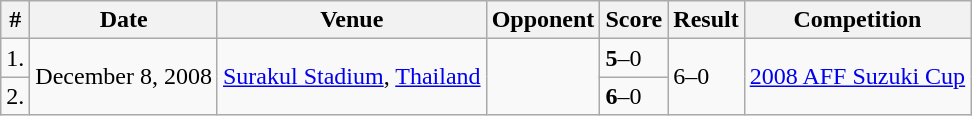<table class="wikitable">
<tr>
<th>#</th>
<th>Date</th>
<th>Venue</th>
<th>Opponent</th>
<th>Score</th>
<th>Result</th>
<th>Competition</th>
</tr>
<tr>
<td>1.</td>
<td rowspan="2">December 8, 2008</td>
<td rowspan="2"><a href='#'>Surakul Stadium</a>, <a href='#'>Thailand</a></td>
<td rowspan="2"></td>
<td><strong>5</strong>–0</td>
<td rowspan="2">6–0</td>
<td rowspan="2"><a href='#'>2008 AFF Suzuki Cup</a></td>
</tr>
<tr>
<td>2.</td>
<td><strong>6</strong>–0</td>
</tr>
</table>
